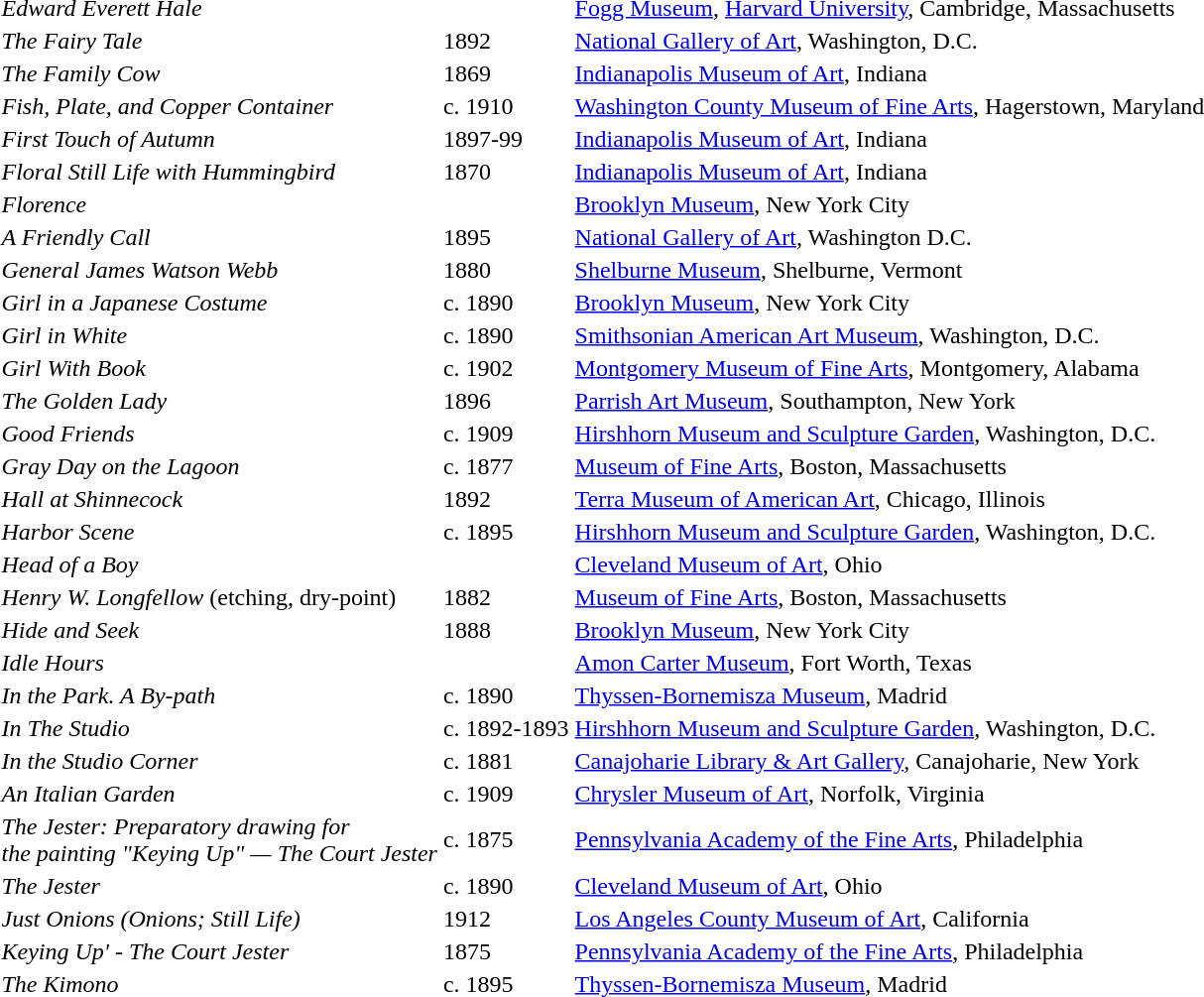<table>
<tr>
<td><em>Edward Everett Hale</em></td>
<td></td>
<td><a href='#'>Fogg Museum</a>, <a href='#'>Harvard University</a>, Cambridge, Massachusetts</td>
</tr>
<tr>
<td><em>The Fairy Tale</em></td>
<td>1892</td>
<td><a href='#'>National Gallery of Art</a>, Washington, D.C.</td>
</tr>
<tr>
<td><em>The Family Cow</em></td>
<td>1869</td>
<td><a href='#'>Indianapolis Museum of Art</a>, Indiana</td>
</tr>
<tr>
<td><em>Fish, Plate, and Copper Container</em></td>
<td>c. 1910</td>
<td><a href='#'>Washington County Museum of Fine Arts</a>, Hagerstown, Maryland</td>
</tr>
<tr>
<td><em>First Touch of Autumn</em></td>
<td>1897-99</td>
<td><a href='#'>Indianapolis Museum of Art</a>, Indiana</td>
</tr>
<tr>
<td><em>Floral Still Life with Hummingbird</em></td>
<td>1870</td>
<td><a href='#'>Indianapolis Museum of Art</a>, Indiana</td>
</tr>
<tr>
<td><em>Florence</em></td>
<td></td>
<td><a href='#'>Brooklyn Museum</a>, New York City</td>
</tr>
<tr>
<td><em>A Friendly Call</em></td>
<td>1895</td>
<td><a href='#'>National Gallery of Art</a>, Washington D.C.</td>
</tr>
<tr>
<td><em>General James Watson Webb</em></td>
<td>1880</td>
<td><a href='#'>Shelburne Museum</a>, Shelburne, Vermont</td>
</tr>
<tr>
<td><em>Girl in a Japanese Costume</em></td>
<td>c. 1890</td>
<td><a href='#'>Brooklyn Museum</a>, New York City</td>
</tr>
<tr>
<td><em>Girl in White</em></td>
<td>c. 1890</td>
<td><a href='#'>Smithsonian American Art Museum</a>, Washington, D.C.</td>
</tr>
<tr>
<td><em>Girl With Book</em></td>
<td>c. 1902</td>
<td><a href='#'>Montgomery Museum of Fine Arts</a>, Montgomery, Alabama</td>
</tr>
<tr>
<td><em>The Golden Lady</em></td>
<td>1896</td>
<td><a href='#'>Parrish Art Museum</a>, Southampton, New York</td>
</tr>
<tr>
<td><em>Good Friends</em></td>
<td>c. 1909</td>
<td><a href='#'>Hirshhorn Museum and Sculpture Garden</a>, Washington, D.C.</td>
</tr>
<tr>
<td><em>Gray Day on the Lagoon</em></td>
<td>c. 1877</td>
<td><a href='#'>Museum of Fine Arts</a>, Boston, Massachusetts</td>
</tr>
<tr>
<td><em>Hall at Shinnecock</em></td>
<td>1892</td>
<td><a href='#'>Terra Museum of American Art</a>, Chicago, Illinois</td>
</tr>
<tr>
<td><em>Harbor Scene</em></td>
<td>c. 1895</td>
<td><a href='#'>Hirshhorn Museum and Sculpture Garden</a>, Washington, D.C.</td>
</tr>
<tr>
<td><em>Head of a Boy</em></td>
<td></td>
<td><a href='#'>Cleveland Museum of Art</a>, Ohio</td>
</tr>
<tr>
<td><em>Henry W. Longfellow</em> (etching, dry-point)</td>
<td>1882</td>
<td><a href='#'>Museum of Fine Arts</a>, Boston, Massachusetts</td>
</tr>
<tr>
<td><em>Hide and Seek</em></td>
<td>1888</td>
<td><a href='#'>Brooklyn Museum</a>, New York City</td>
</tr>
<tr>
<td><em>Idle Hours</em></td>
<td></td>
<td><a href='#'>Amon Carter Museum</a>, Fort Worth, Texas</td>
</tr>
<tr>
<td><em>In the Park. A By-path</em></td>
<td>c. 1890</td>
<td><a href='#'>Thyssen-Bornemisza Museum</a>, Madrid</td>
</tr>
<tr>
<td><em>In The Studio</em></td>
<td>c. 1892-1893</td>
<td><a href='#'>Hirshhorn Museum and Sculpture Garden</a>, Washington, D.C.</td>
</tr>
<tr>
<td><em>In the Studio Corner</em></td>
<td>c. 1881</td>
<td><a href='#'>Canajoharie Library & Art Gallery</a>, Canajoharie, New York</td>
</tr>
<tr>
<td><em>An Italian Garden</em></td>
<td>c. 1909</td>
<td><a href='#'>Chrysler Museum of Art</a>, Norfolk, Virginia</td>
</tr>
<tr>
<td><em>The Jester: Preparatory drawing for<br> the painting "Keying Up" — The Court Jester</em></td>
<td>c. 1875</td>
<td><a href='#'>Pennsylvania Academy of the Fine Arts</a>, Philadelphia</td>
</tr>
<tr>
<td><em>The Jester</em></td>
<td>c. 1890</td>
<td><a href='#'>Cleveland Museum of Art</a>, Ohio</td>
</tr>
<tr>
<td><em>Just Onions (Onions; Still Life)</em></td>
<td>1912</td>
<td><a href='#'>Los Angeles County Museum of Art</a>, California</td>
</tr>
<tr>
<td><em>Keying Up' - The Court Jester</em></td>
<td>1875</td>
<td><a href='#'>Pennsylvania Academy of the Fine Arts</a>, Philadelphia</td>
</tr>
<tr>
<td><em>The Kimono</em></td>
<td>c. 1895</td>
<td><a href='#'>Thyssen-Bornemisza Museum</a>, Madrid</td>
</tr>
</table>
